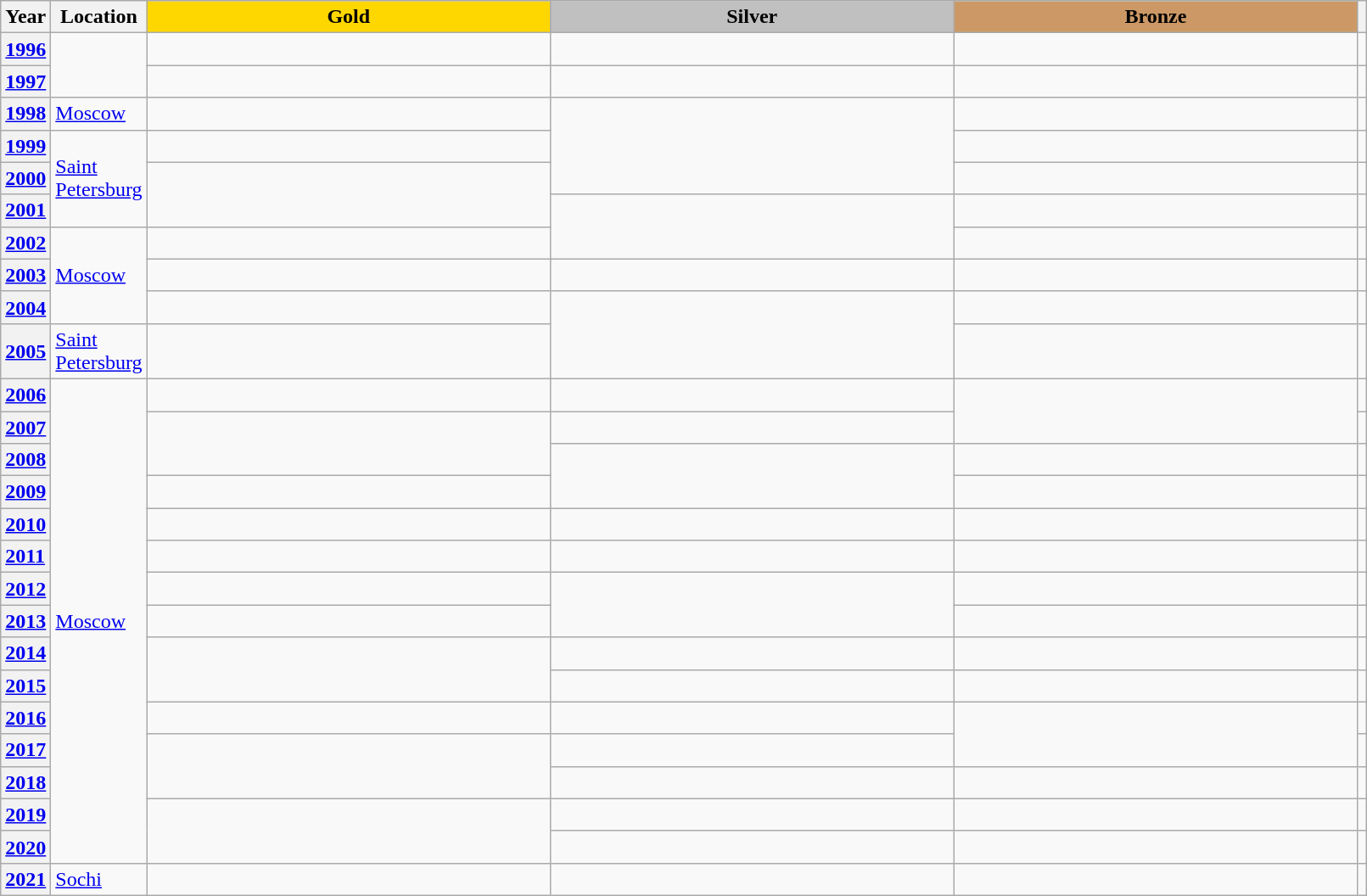<table class="wikitable unsortable" style="text-align:left; width:85%">
<tr>
<th scope="col" style="text-align:center">Year</th>
<th scope="col" style="text-align:center">Location</th>
<td scope="col" style="text-align:center; width:30%; background:gold"><strong>Gold</strong></td>
<td scope="col" style="text-align:center; width:30%; background:silver"><strong>Silver</strong></td>
<td scope="col" style="text-align:center; width:30%; background:#c96"><strong>Bronze</strong></td>
<th scope="col" style="text-align:center"></th>
</tr>
<tr>
<th scope="row" style="text-align:left"><a href='#'>1996</a></th>
<td rowspan="2"></td>
<td></td>
<td></td>
<td></td>
<td></td>
</tr>
<tr>
<th scope="row" style="text-align:left"><a href='#'>1997</a></th>
<td></td>
<td></td>
<td></td>
<td></td>
</tr>
<tr>
<th scope="row" style="text-align:left"><a href='#'>1998</a></th>
<td><a href='#'>Moscow</a></td>
<td></td>
<td rowspan="3"></td>
<td></td>
<td></td>
</tr>
<tr>
<th scope="row" style="text-align:left"><a href='#'>1999</a></th>
<td rowspan="3"><a href='#'>Saint Petersburg</a></td>
<td></td>
<td></td>
<td></td>
</tr>
<tr>
<th scope="row" style="text-align:left"><a href='#'>2000</a></th>
<td rowspan="2"></td>
<td></td>
<td></td>
</tr>
<tr>
<th scope="row" style="text-align:left"><a href='#'>2001</a></th>
<td rowspan="2"></td>
<td></td>
<td></td>
</tr>
<tr>
<th scope="row" style="text-align:left"><a href='#'>2002</a></th>
<td rowspan="3"><a href='#'>Moscow</a></td>
<td></td>
<td></td>
<td></td>
</tr>
<tr>
<th scope="row" style="text-align:left"><a href='#'>2003</a></th>
<td></td>
<td></td>
<td></td>
<td></td>
</tr>
<tr>
<th scope="row" style="text-align:left"><a href='#'>2004</a></th>
<td></td>
<td rowspan="2"></td>
<td></td>
<td></td>
</tr>
<tr>
<th scope="row" style="text-align:left"><a href='#'>2005</a></th>
<td><a href='#'>Saint Petersburg</a></td>
<td></td>
<td></td>
<td></td>
</tr>
<tr>
<th scope="row" style="text-align:left"><a href='#'>2006</a></th>
<td rowspan="15"><a href='#'>Moscow</a></td>
<td></td>
<td></td>
<td rowspan="2"></td>
<td></td>
</tr>
<tr>
<th scope="row" style="text-align:left"><a href='#'>2007</a></th>
<td rowspan="2"></td>
<td></td>
<td></td>
</tr>
<tr>
<th scope="row" style="text-align:left"><a href='#'>2008</a></th>
<td rowspan="2"></td>
<td></td>
<td></td>
</tr>
<tr>
<th scope="row" style="text-align:left"><a href='#'>2009</a></th>
<td></td>
<td></td>
<td></td>
</tr>
<tr>
<th scope="row" style="text-align:left"><a href='#'>2010</a></th>
<td></td>
<td></td>
<td></td>
<td></td>
</tr>
<tr>
<th scope="row" style="text-align:left"><a href='#'>2011</a></th>
<td></td>
<td></td>
<td></td>
<td></td>
</tr>
<tr>
<th scope="row" style="text-align:left"><a href='#'>2012</a></th>
<td></td>
<td rowspan="2"></td>
<td></td>
<td></td>
</tr>
<tr>
<th scope="row" style="text-align:left"><a href='#'>2013</a></th>
<td></td>
<td></td>
<td></td>
</tr>
<tr>
<th scope="row" style="text-align:left"><a href='#'>2014</a></th>
<td rowspan="2"></td>
<td></td>
<td></td>
<td></td>
</tr>
<tr>
<th scope="row" style="text-align:left"><a href='#'>2015</a></th>
<td></td>
<td></td>
<td></td>
</tr>
<tr>
<th scope="row" style="text-align:left"><a href='#'>2016</a></th>
<td></td>
<td></td>
<td rowspan="2"></td>
<td></td>
</tr>
<tr>
<th scope="row" style="text-align:left"><a href='#'>2017</a></th>
<td rowspan="2"></td>
<td></td>
<td></td>
</tr>
<tr>
<th scope="row" style="text-align:left"><a href='#'>2018</a></th>
<td></td>
<td></td>
<td></td>
</tr>
<tr>
<th scope="row" style="text-align:left"><a href='#'>2019</a></th>
<td rowspan="2"></td>
<td></td>
<td></td>
<td></td>
</tr>
<tr>
<th scope="row" style="text-align:left"><a href='#'>2020</a></th>
<td></td>
<td></td>
<td></td>
</tr>
<tr>
<th scope="row" style="text-align:left"><a href='#'>2021</a></th>
<td><a href='#'>Sochi</a></td>
<td></td>
<td></td>
<td></td>
<td></td>
</tr>
</table>
